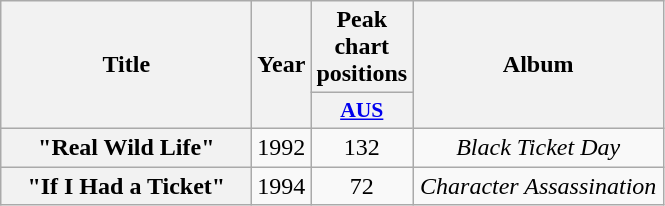<table class="wikitable plainrowheaders" style="text-align:center;" border="1">
<tr>
<th scope="col" rowspan="2" style="width:10em;">Title</th>
<th scope="col" rowspan="2" style="width:1em;">Year</th>
<th scope="col" colspan="1">Peak chart positions</th>
<th scope="col" rowspan="2" style="width:10em;">Album</th>
</tr>
<tr>
<th scope="col" style="width:3em;font-size:90%;"><a href='#'>AUS</a><br></th>
</tr>
<tr>
<th scope="row">"Real Wild Life"</th>
<td>1992</td>
<td>132</td>
<td><em>Black Ticket Day</em></td>
</tr>
<tr>
<th scope="row">"If I Had a Ticket"</th>
<td>1994</td>
<td>72</td>
<td><em>Character Assassination</em></td>
</tr>
</table>
